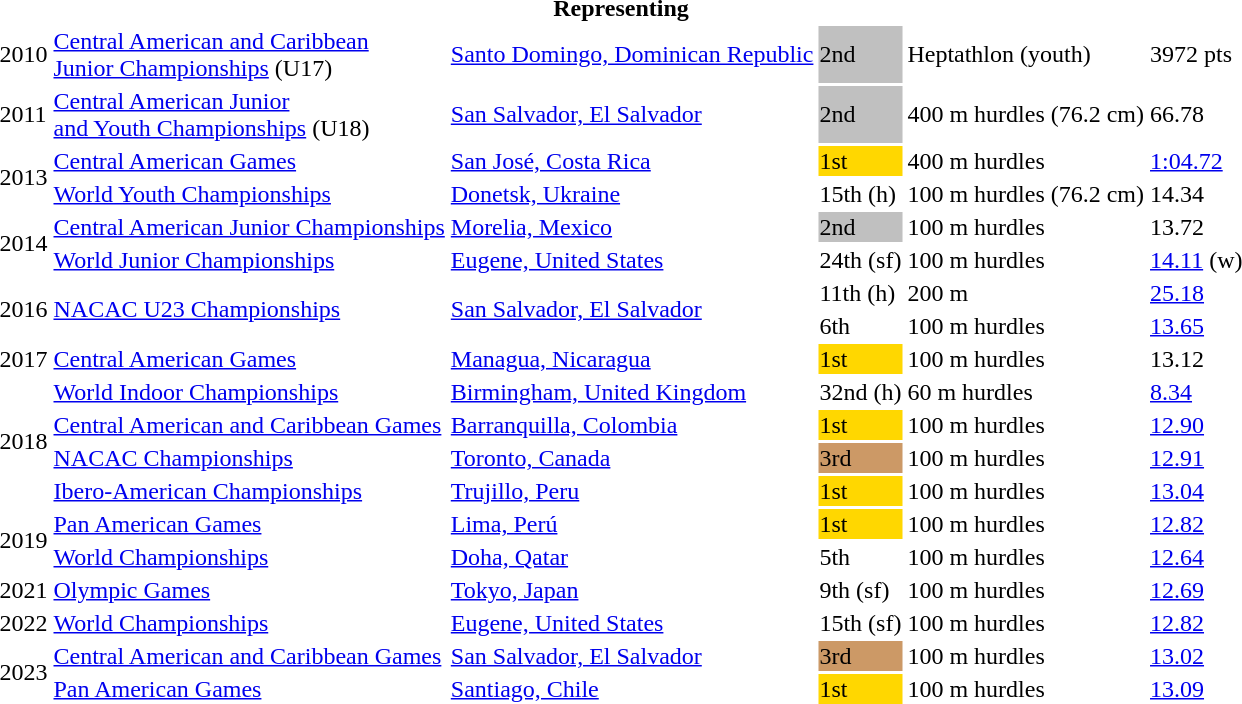<table>
<tr>
<th colspan="6">Representing </th>
</tr>
<tr>
<td>2010</td>
<td><a href='#'>Central American and Caribbean<br>Junior Championships</a> (U17)</td>
<td><a href='#'>Santo Domingo, Dominican Republic</a></td>
<td bgcolor=silver>2nd</td>
<td>Heptathlon (youth)</td>
<td>3972 pts</td>
</tr>
<tr>
<td>2011</td>
<td><a href='#'>Central American Junior<br>and Youth Championships</a> (U18)</td>
<td><a href='#'>San Salvador, El Salvador</a></td>
<td bgcolor=silver>2nd</td>
<td>400 m hurdles (76.2 cm)</td>
<td>66.78</td>
</tr>
<tr>
<td rowspan=2>2013</td>
<td><a href='#'>Central American Games</a></td>
<td><a href='#'>San José, Costa Rica</a></td>
<td bgcolor=gold>1st</td>
<td>400 m hurdles</td>
<td><a href='#'>1:04.72</a></td>
</tr>
<tr>
<td><a href='#'>World Youth Championships</a></td>
<td><a href='#'>Donetsk, Ukraine</a></td>
<td>15th (h)</td>
<td>100 m hurdles (76.2 cm)</td>
<td>14.34</td>
</tr>
<tr>
<td rowspan=2>2014</td>
<td><a href='#'>Central American Junior Championships</a></td>
<td><a href='#'>Morelia, Mexico</a></td>
<td bgcolor=silver>2nd</td>
<td>100 m hurdles</td>
<td>13.72</td>
</tr>
<tr>
<td><a href='#'>World Junior Championships</a></td>
<td><a href='#'>Eugene, United States</a></td>
<td>24th (sf)</td>
<td>100 m hurdles</td>
<td><a href='#'>14.11</a> (w)</td>
</tr>
<tr>
<td rowspan=2>2016</td>
<td rowspan=2><a href='#'>NACAC U23 Championships</a></td>
<td rowspan=2><a href='#'>San Salvador, El Salvador</a></td>
<td>11th (h)</td>
<td>200 m</td>
<td><a href='#'>25.18</a></td>
</tr>
<tr>
<td>6th</td>
<td>100 m hurdles</td>
<td><a href='#'>13.65</a></td>
</tr>
<tr>
<td>2017</td>
<td><a href='#'>Central American Games</a></td>
<td><a href='#'>Managua, Nicaragua</a></td>
<td bgcolor=gold>1st</td>
<td>100 m hurdles</td>
<td>13.12</td>
</tr>
<tr>
<td rowspan=4>2018</td>
<td><a href='#'>World Indoor Championships</a></td>
<td><a href='#'>Birmingham, United Kingdom</a></td>
<td>32nd (h)</td>
<td>60 m hurdles</td>
<td><a href='#'>8.34</a></td>
</tr>
<tr>
<td><a href='#'>Central American and Caribbean Games</a></td>
<td><a href='#'>Barranquilla, Colombia</a></td>
<td bgcolor=gold>1st</td>
<td>100 m hurdles</td>
<td><a href='#'>12.90</a></td>
</tr>
<tr>
<td><a href='#'>NACAC Championships</a></td>
<td><a href='#'>Toronto, Canada</a></td>
<td bgcolor=cc9966>3rd</td>
<td>100 m hurdles</td>
<td><a href='#'>12.91</a></td>
</tr>
<tr>
<td><a href='#'>Ibero-American Championships</a></td>
<td><a href='#'>Trujillo, Peru</a></td>
<td bgcolor=gold>1st</td>
<td>100 m hurdles</td>
<td><a href='#'>13.04</a></td>
</tr>
<tr>
<td rowspan=2>2019</td>
<td><a href='#'>Pan American Games</a></td>
<td><a href='#'>Lima, Perú </a></td>
<td bgcolor=gold>1st</td>
<td>100 m hurdles</td>
<td><a href='#'>12.82</a></td>
</tr>
<tr>
<td><a href='#'>World Championships</a></td>
<td><a href='#'>Doha, Qatar</a></td>
<td>5th</td>
<td>100 m hurdles</td>
<td><a href='#'>12.64</a></td>
</tr>
<tr>
<td>2021</td>
<td><a href='#'>Olympic Games</a></td>
<td><a href='#'>Tokyo, Japan</a></td>
<td>9th (sf)</td>
<td>100 m hurdles</td>
<td><a href='#'>12.69</a></td>
</tr>
<tr>
<td>2022</td>
<td><a href='#'>World Championships</a></td>
<td><a href='#'>Eugene, United States</a></td>
<td>15th (sf)</td>
<td>100 m hurdles</td>
<td><a href='#'>12.82</a></td>
</tr>
<tr>
<td rowspan=2>2023</td>
<td><a href='#'>Central American and Caribbean Games</a></td>
<td><a href='#'>San Salvador, El Salvador</a></td>
<td bgcolor=cc9966>3rd</td>
<td>100 m hurdles</td>
<td><a href='#'>13.02</a></td>
</tr>
<tr>
<td><a href='#'>Pan American Games</a></td>
<td><a href='#'>Santiago, Chile</a></td>
<td bgcolor=gold>1st</td>
<td>100 m hurdles</td>
<td><a href='#'>13.09</a></td>
</tr>
</table>
